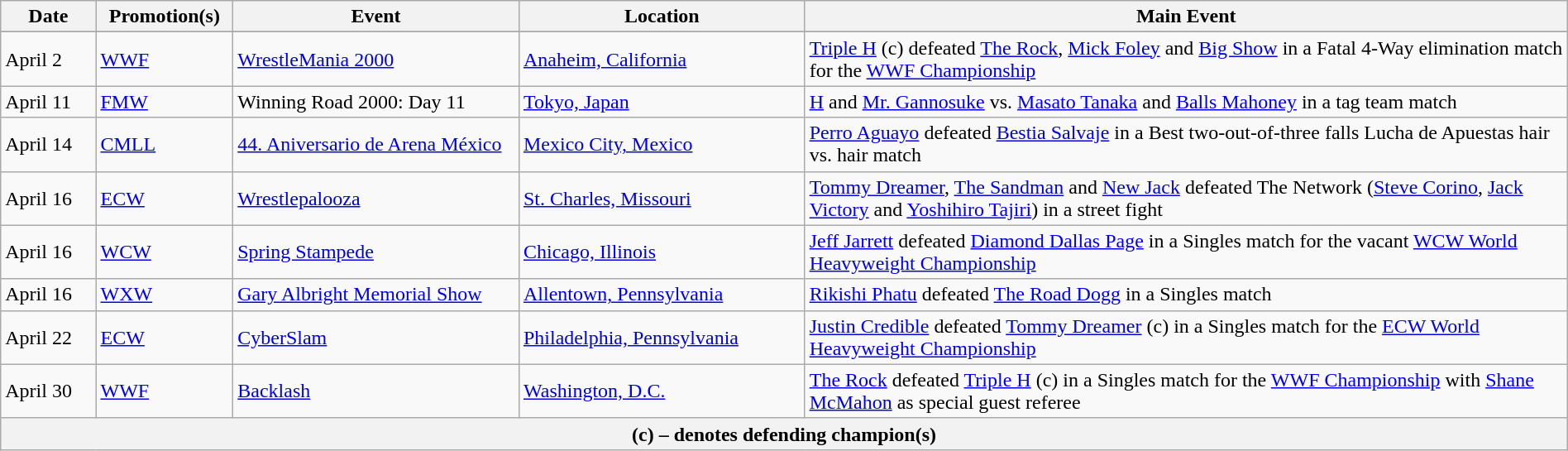<table class="wikitable" style="width:100%;">
<tr>
<th width="5%">Date</th>
<th width="5%">Promotion(s)</th>
<th style="width:15%;">Event</th>
<th style="width:15%;">Location</th>
<th style="width:40%;">Main Event</th>
</tr>
<tr style="width:20%;" |Notes>
</tr>
<tr>
<td>April 2</td>
<td><a href='#'>WWF</a></td>
<td><a href='#'>WrestleMania 2000</a></td>
<td><a href='#'>Anaheim, California</a></td>
<td><a href='#'>Triple H</a> (c) defeated <a href='#'>The Rock</a>, <a href='#'>Mick Foley</a> and <a href='#'>Big Show</a> in a Fatal 4-Way elimination match for the <a href='#'>WWF Championship</a></td>
</tr>
<tr>
<td>April 11</td>
<td><a href='#'>FMW</a></td>
<td>Winning Road 2000: Day 11</td>
<td><a href='#'>Tokyo, Japan</a></td>
<td><a href='#'>H</a> and <a href='#'>Mr. Gannosuke</a> vs. <a href='#'>Masato Tanaka</a> and <a href='#'>Balls Mahoney</a> in a tag team match</td>
</tr>
<tr>
<td>April 14</td>
<td><a href='#'>CMLL</a></td>
<td><a href='#'>44. Aniversario de Arena México</a></td>
<td><a href='#'>Mexico City, Mexico</a></td>
<td><a href='#'>Perro Aguayo</a> defeated <a href='#'>Bestia Salvaje</a> in a Best two-out-of-three falls Lucha de Apuestas hair vs. hair match</td>
</tr>
<tr>
<td>April 16</td>
<td><a href='#'>ECW</a></td>
<td><a href='#'>Wrestlepalooza</a></td>
<td><a href='#'>St. Charles, Missouri</a></td>
<td><a href='#'>Tommy Dreamer</a>, <a href='#'>The Sandman</a> and <a href='#'>New Jack</a> defeated The Network (<a href='#'>Steve Corino</a>, <a href='#'>Jack Victory</a> and <a href='#'>Yoshihiro Tajiri</a>) in a street fight</td>
</tr>
<tr>
<td>April 16</td>
<td><a href='#'>WCW</a></td>
<td><a href='#'>Spring Stampede</a></td>
<td><a href='#'>Chicago, Illinois</a></td>
<td><a href='#'>Jeff Jarrett</a> defeated <a href='#'>Diamond Dallas Page</a> in a Singles match for the vacant <a href='#'>WCW World Heavyweight Championship</a></td>
</tr>
<tr>
<td>April 16</td>
<td><a href='#'>WXW</a></td>
<td><a href='#'>Gary Albright Memorial Show</a></td>
<td><a href='#'>Allentown, Pennsylvania</a></td>
<td><a href='#'>Rikishi Phatu</a> defeated <a href='#'>The Road Dogg</a> in a Singles match</td>
</tr>
<tr>
<td>April 22</td>
<td><a href='#'>ECW</a></td>
<td><a href='#'>CyberSlam</a></td>
<td><a href='#'>Philadelphia, Pennsylvania</a></td>
<td><a href='#'>Justin Credible</a> defeated <a href='#'>Tommy Dreamer</a> (c) in a Singles match for the <a href='#'>ECW World Heavyweight Championship</a></td>
</tr>
<tr>
<td>April 30</td>
<td><a href='#'>WWF</a></td>
<td><a href='#'>Backlash</a></td>
<td><a href='#'>Washington, D.C.</a></td>
<td><a href='#'>The Rock</a> defeated <a href='#'>Triple H</a> (c) in a Singles match for the <a href='#'>WWF Championship</a> with <a href='#'>Shane McMahon</a> as special guest referee</td>
</tr>
<tr>
<th colspan="6">(c) – denotes defending champion(s)</th>
</tr>
</table>
